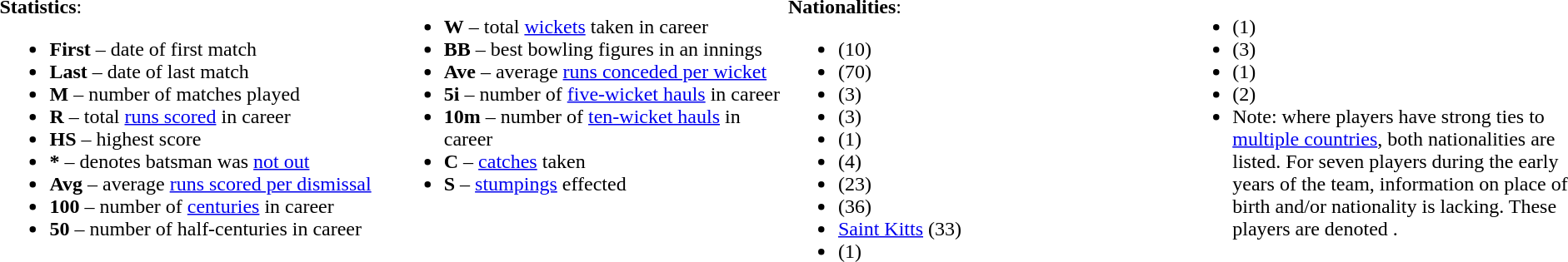<table>
<tr>
<td valign="top" style="width:25%"><br><strong>Statistics</strong>:<ul><li><strong>First</strong> – date of first match</li><li><strong>Last</strong> – date of last match</li><li><strong>M</strong> – number of matches played</li><li><strong>R</strong> – total <a href='#'>runs scored</a> in career</li><li><strong>HS</strong> – highest score</li><li><strong>*</strong> – denotes batsman was <a href='#'>not out</a></li><li><strong>Avg</strong> – average <a href='#'>runs scored per dismissal</a></li><li><strong>100</strong> – number of <a href='#'>centuries</a> in career</li><li><strong>50</strong> – number of half-centuries in career</li></ul></td>
<td valign="top" style="width:25%"><br><ul><li><strong>W</strong> – total <a href='#'>wickets</a> taken in career</li><li><strong>BB</strong> – best bowling figures in an innings</li><li><strong>Ave</strong> – average <a href='#'>runs conceded per wicket</a></li><li><strong>5i</strong> – number of <a href='#'>five-wicket hauls</a> in career</li><li><strong>10m</strong> – number of <a href='#'>ten-wicket hauls</a> in career</li><li><strong>C</strong> – <a href='#'>catches</a> taken</li><li><strong>S</strong> – <a href='#'>stumpings</a> effected</li></ul></td>
<td valign="top" style="width:25%"><br><strong>Nationalities</strong>:<ul><li> (10)</li><li> (70)</li><li> (3)</li><li> (3)</li><li> (1)</li><li> (4)</li><li> (23)</li><li> (36)</li><li> <a href='#'>Saint Kitts</a> (33)</li><li> (1)</li></ul></td>
<td valign="top" style="width:25%"><br><ul><li> (1)</li><li> (3)</li><li> (1)</li><li> (2)</li><li>Note: where players have strong ties to <a href='#'>multiple countries</a>, both nationalities are listed. For seven players during the early years of the team, information on place of birth and/or nationality is lacking. These players are denoted .</li></ul></td>
</tr>
</table>
